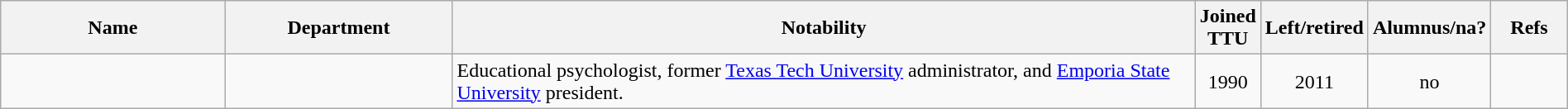<table class="wikitable sortable" style="width:100%">
<tr>
<th width="15%">Name</th>
<th width="15%">Department</th>
<th width="50%">Notability</th>
<th width="*">Joined TTU</th>
<th width="*">Left/retired</th>
<th width="*">Alumnus/na?</th>
<th width="5%" class="unsortable">Refs</th>
</tr>
<tr>
<td></td>
<td></td>
<td>Educational psychologist, former <a href='#'>Texas Tech University</a> administrator, and <a href='#'>Emporia State University</a> president.</td>
<td align="center">1990</td>
<td align="center">2011</td>
<td align="center">no</td>
<td align="center"></td>
</tr>
</table>
